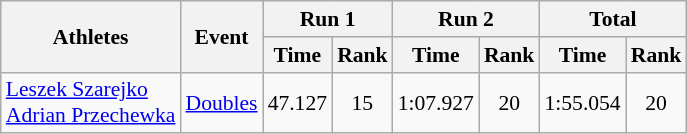<table class="wikitable" border="1" style="font-size:90%">
<tr>
<th rowspan="2">Athletes</th>
<th rowspan="2">Event</th>
<th colspan="2">Run 1</th>
<th colspan="2">Run 2</th>
<th colspan="2">Total</th>
</tr>
<tr>
<th>Time</th>
<th>Rank</th>
<th>Time</th>
<th>Rank</th>
<th>Time</th>
<th>Rank</th>
</tr>
<tr>
<td><a href='#'>Leszek Szarejko</a><br><a href='#'>Adrian Przechewka</a></td>
<td><a href='#'>Doubles</a></td>
<td align="center">47.127</td>
<td align="center">15</td>
<td align="center">1:07.927</td>
<td align="center">20</td>
<td align="center">1:55.054</td>
<td align="center">20</td>
</tr>
</table>
